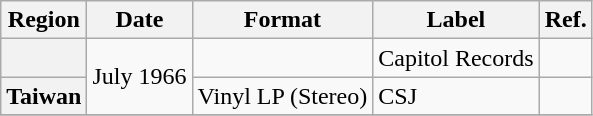<table class="wikitable plainrowheaders">
<tr>
<th scope="col">Region</th>
<th scope="col">Date</th>
<th scope="col">Format</th>
<th scope="col">Label</th>
<th scope="col">Ref.</th>
</tr>
<tr>
<th scope="row"></th>
<td rowspan="2">July 1966</td>
<td></td>
<td>Capitol Records</td>
<td></td>
</tr>
<tr>
<th scope="row">Taiwan</th>
<td>Vinyl LP (Stereo)</td>
<td>CSJ</td>
<td></td>
</tr>
<tr>
</tr>
</table>
